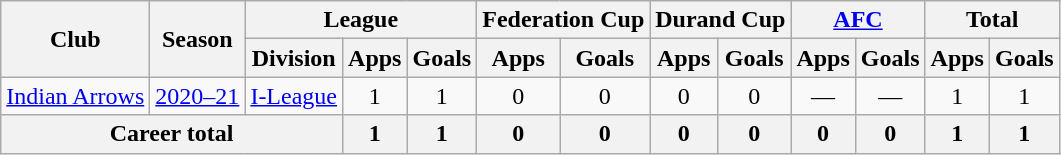<table class="wikitable" style="text-align: center;">
<tr>
<th rowspan="2">Club</th>
<th rowspan="2">Season</th>
<th colspan="3">League</th>
<th colspan="2">Federation Cup</th>
<th colspan="2">Durand Cup</th>
<th colspan="2"><a href='#'>AFC</a></th>
<th colspan="2">Total</th>
</tr>
<tr>
<th>Division</th>
<th>Apps</th>
<th>Goals</th>
<th>Apps</th>
<th>Goals</th>
<th>Apps</th>
<th>Goals</th>
<th>Apps</th>
<th>Goals</th>
<th>Apps</th>
<th>Goals</th>
</tr>
<tr>
<td rowspan="1"><a href='#'>Indian Arrows</a></td>
<td><a href='#'>2020–21</a></td>
<td><a href='#'>I-League</a></td>
<td>1</td>
<td>1</td>
<td>0</td>
<td>0</td>
<td>0</td>
<td>0</td>
<td>—</td>
<td>—</td>
<td>1</td>
<td>1</td>
</tr>
<tr>
<th colspan="3">Career total</th>
<th>1</th>
<th>1</th>
<th>0</th>
<th>0</th>
<th>0</th>
<th>0</th>
<th>0</th>
<th>0</th>
<th>1</th>
<th>1</th>
</tr>
</table>
